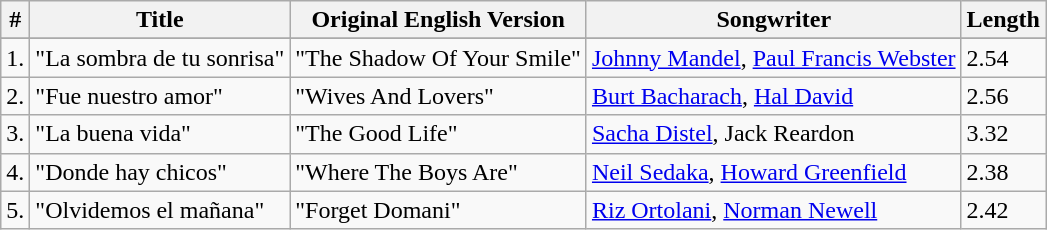<table class="wikitable">
<tr>
<th>#</th>
<th>Title</th>
<th>Original English Version</th>
<th>Songwriter</th>
<th>Length</th>
</tr>
<tr bgcolor="#ebf5ff">
</tr>
<tr>
<td>1.</td>
<td>"La sombra de tu sonrisa"</td>
<td>"The Shadow Of Your Smile"</td>
<td><a href='#'>Johnny Mandel</a>, <a href='#'>Paul Francis Webster</a></td>
<td>2.54</td>
</tr>
<tr>
<td>2.</td>
<td>"Fue nuestro amor"</td>
<td>"Wives And Lovers"</td>
<td><a href='#'>Burt Bacharach</a>, <a href='#'>Hal David</a></td>
<td>2.56</td>
</tr>
<tr>
<td>3.</td>
<td>"La buena vida"</td>
<td>"The Good Life"</td>
<td><a href='#'>Sacha Distel</a>, Jack Reardon</td>
<td>3.32</td>
</tr>
<tr>
<td>4.</td>
<td>"Donde hay chicos"</td>
<td>"Where The Boys Are"</td>
<td><a href='#'>Neil Sedaka</a>, <a href='#'>Howard Greenfield</a></td>
<td>2.38</td>
</tr>
<tr>
<td>5.</td>
<td>"Olvidemos el mañana"</td>
<td>"Forget Domani"</td>
<td><a href='#'>Riz Ortolani</a>, <a href='#'>Norman Newell</a></td>
<td>2.42</td>
</tr>
</table>
